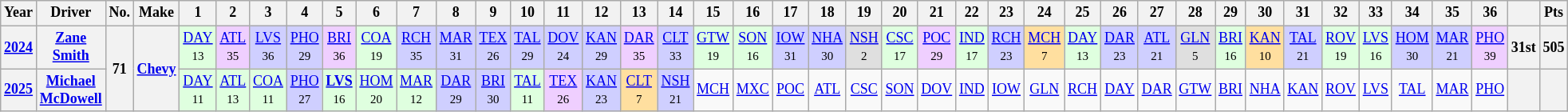<table class="wikitable" style="text-align:center; font-size:75%">
<tr>
<th>Year</th>
<th>Driver</th>
<th>No.</th>
<th>Make</th>
<th>1</th>
<th>2</th>
<th>3</th>
<th>4</th>
<th>5</th>
<th>6</th>
<th>7</th>
<th>8</th>
<th>9</th>
<th>10</th>
<th>11</th>
<th>12</th>
<th>13</th>
<th>14</th>
<th>15</th>
<th>16</th>
<th>17</th>
<th>18</th>
<th>19</th>
<th>20</th>
<th>21</th>
<th>22</th>
<th>23</th>
<th>24</th>
<th>25</th>
<th>26</th>
<th>27</th>
<th>28</th>
<th>29</th>
<th>30</th>
<th>31</th>
<th>32</th>
<th>33</th>
<th>34</th>
<th>35</th>
<th>36</th>
<th></th>
<th>Pts</th>
</tr>
<tr>
<th><a href='#'>2024</a></th>
<th><a href='#'>Zane Smith</a></th>
<th rowspan=2>71</th>
<th rowspan=2><a href='#'>Chevy</a></th>
<td style="background:#DFFFDF;"><a href='#'>DAY</a><br><small>13</small></td>
<td style="background:#EFCFFF;"><a href='#'>ATL</a><br><small>35</small></td>
<td style="background:#CFCFFF;"><a href='#'>LVS</a><br><small>36</small></td>
<td style="background:#CFCFFF;"><a href='#'>PHO</a><br><small>29</small></td>
<td style="background:#EFCFFF;"><a href='#'>BRI</a><br><small>36</small></td>
<td style="background:#DFFFDF;"><a href='#'>COA</a><br><small>19</small></td>
<td style="background:#CFCFFF;"><a href='#'>RCH</a><br><small>35</small></td>
<td style="background:#CFCFFF;"><a href='#'>MAR</a><br><small>31</small></td>
<td style="background:#CFCFFF;"><a href='#'>TEX</a><br><small>26</small></td>
<td style="background:#CFCFFF;"><a href='#'>TAL</a><br><small>29</small></td>
<td style="background:#CFCFFF;"><a href='#'>DOV</a><br><small>24</small></td>
<td style="background:#CFCFFF;"><a href='#'>KAN</a><br><small>29</small></td>
<td style="background:#EFCFFF;"><a href='#'>DAR</a><br><small>35</small></td>
<td style="background:#CFCFFF;"><a href='#'>CLT</a><br><small>33</small></td>
<td style="background:#DFFFDF;"><a href='#'>GTW</a><br><small>19</small></td>
<td style="background:#DFFFDF;"><a href='#'>SON</a><br><small>16</small></td>
<td style="background:#CFCFFF;"><a href='#'>IOW</a><br><small>31</small></td>
<td style="background:#CFCFFF;"><a href='#'>NHA</a><br><small>30</small></td>
<td style="background:#DFDFDF;"><a href='#'>NSH</a><br><small>2</small></td>
<td style="background:#DFFFDF;"><a href='#'>CSC</a><br><small>17</small></td>
<td style="background:#EFCFFF;"><a href='#'>POC</a><br><small>29</small></td>
<td style="background:#DFFFDF;"><a href='#'>IND</a><br><small>17</small></td>
<td style="background:#CFCFFF;"><a href='#'>RCH</a><br><small>23</small></td>
<td style="background:#FFDF9F;"><a href='#'>MCH</a> <br><small>7</small></td>
<td style="background:#DFFFDF;"><a href='#'>DAY</a><br><small>13</small></td>
<td style="background:#CFCFFF;"><a href='#'>DAR</a><br><small>23</small></td>
<td style="background:#CFCFFF;"><a href='#'>ATL</a><br><small>21</small></td>
<td style="background:#DFDFDF;"><a href='#'>GLN</a><br><small>5</small></td>
<td style="background:#DFFFDF;"><a href='#'>BRI</a><br><small>16</small></td>
<td style="background:#FFDF9F;"><a href='#'>KAN</a><br><small>10</small></td>
<td style="background:#CFCFFF;"><a href='#'>TAL</a><br><small>21</small></td>
<td style="background:#DFFFDF;"><a href='#'>ROV</a><br><small>19</small></td>
<td style="background:#DFFFDF;"><a href='#'>LVS</a><br><small>16</small></td>
<td style="background:#CFCFFF;"><a href='#'>HOM</a><br><small>30</small></td>
<td style="background:#CFCFFF;"><a href='#'>MAR</a><br><small>21</small></td>
<td style="background:#EFCFFF;"><a href='#'>PHO</a><br><small>39</small></td>
<th>31st</th>
<th>505</th>
</tr>
<tr>
<th><a href='#'>2025</a></th>
<th><a href='#'>Michael McDowell</a></th>
<td style="background:#DFFFDF;"><a href='#'>DAY</a><br><small>11</small></td>
<td style="background:#DFFFDF;"><a href='#'>ATL</a><br><small>13</small></td>
<td style="background:#DFFFDF;"><a href='#'>COA</a> <br><small>11</small></td>
<td style="background:#CFCFFF;"><a href='#'>PHO</a><br><small>27</small></td>
<td style="background:#DFFFDF;"><strong><a href='#'>LVS</a></strong><br><small>16</small></td>
<td style="background:#DFFFDF;"><a href='#'>HOM</a><br><small>20</small></td>
<td style="background:#DFFFDF;"><a href='#'>MAR</a><br><small>12</small></td>
<td style="background:#CFCFFF;"><a href='#'>DAR</a><br><small>29</small></td>
<td style="background:#CFCFFF;"><a href='#'>BRI</a><br><small>30</small></td>
<td style="background:#DFFFDF;"><a href='#'>TAL</a><br><small>11</small></td>
<td style="background:#EFCFFF;"><a href='#'>TEX</a><br><small>26</small></td>
<td style="background:#CFCFFF;"><a href='#'>KAN</a><br><small>23</small></td>
<td style="background:#FFDF9F;"><a href='#'>CLT</a><br><small>7</small></td>
<td style="background:#CFCFFF;"><a href='#'>NSH</a><br><small>21</small></td>
<td><a href='#'>MCH</a></td>
<td><a href='#'>MXC</a></td>
<td><a href='#'>POC</a></td>
<td><a href='#'>ATL</a></td>
<td><a href='#'>CSC</a></td>
<td><a href='#'>SON</a></td>
<td><a href='#'>DOV</a></td>
<td><a href='#'>IND</a></td>
<td><a href='#'>IOW</a></td>
<td><a href='#'>GLN</a></td>
<td><a href='#'>RCH</a></td>
<td><a href='#'>DAY</a></td>
<td><a href='#'>DAR</a></td>
<td><a href='#'>GTW</a></td>
<td><a href='#'>BRI</a></td>
<td><a href='#'>NHA</a></td>
<td><a href='#'>KAN</a></td>
<td><a href='#'>ROV</a></td>
<td><a href='#'>LVS</a></td>
<td><a href='#'>TAL</a></td>
<td><a href='#'>MAR</a></td>
<td><a href='#'>PHO</a></td>
<th></th>
<th></th>
</tr>
</table>
